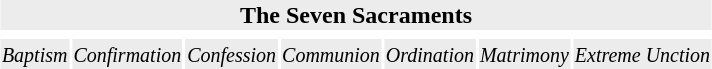<table align=center>
<tr>
<th colspan="7" style="background:#ECECEC; "><strong>The Seven Sacraments</strong></th>
</tr>
<tr>
<td></td>
<td></td>
<td></td>
<td></td>
<td></td>
<td></td>
<td></td>
</tr>
<tr style="background:#ECECEC; text-align:center;">
<td><small><em>Baptism</em><br></small></td>
<td><small><em>Confirmation</em><br></small></td>
<td><small><em>Confession</em><br></small></td>
<td><small><em>Communion</em><br></small></td>
<td><small><em>Ordination</em><br></small></td>
<td><small><em>Matrimony</em><br></small></td>
<td><small><em>Extreme Unction</em><br></small></td>
</tr>
</table>
